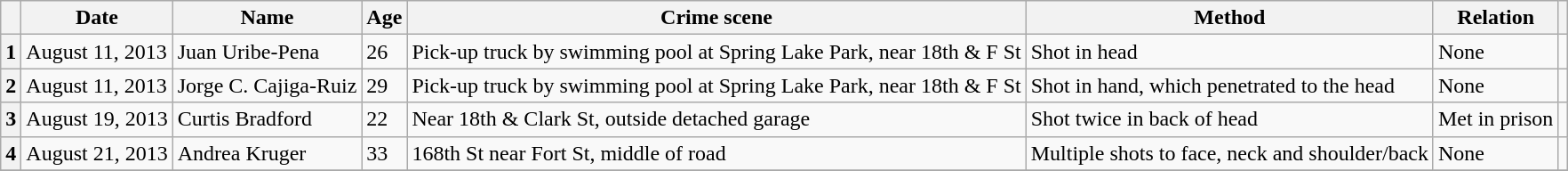<table class="wikitable">
<tr>
<th scope="col"></th>
<th scope="col">Date</th>
<th scope="col">Name</th>
<th scope="col">Age</th>
<th scope="col">Crime scene</th>
<th scope="col">Method</th>
<th scope="col">Relation</th>
<th scope="col"></th>
</tr>
<tr>
<th scope="row">1</th>
<td>August 11, 2013</td>
<td>Juan Uribe-Pena</td>
<td>26</td>
<td>Pick-up truck by swimming pool at Spring Lake Park, near 18th & F St</td>
<td>Shot in head</td>
<td>None</td>
<td></td>
</tr>
<tr>
<th scope="row">2</th>
<td>August 11, 2013</td>
<td>Jorge C. Cajiga-Ruiz</td>
<td>29</td>
<td>Pick-up truck by swimming pool at Spring Lake Park, near 18th & F St</td>
<td>Shot in hand, which penetrated to the head</td>
<td>None</td>
<td></td>
</tr>
<tr>
<th scope="row">3</th>
<td>August 19, 2013</td>
<td>Curtis Bradford</td>
<td>22</td>
<td>Near 18th & Clark St, outside detached garage</td>
<td>Shot twice in back of head</td>
<td>Met in prison</td>
<td></td>
</tr>
<tr>
<th scope="row">4</th>
<td>August 21, 2013</td>
<td>Andrea Kruger</td>
<td>33</td>
<td>168th St near Fort St, middle of road</td>
<td>Multiple shots to face, neck and shoulder/back</td>
<td>None</td>
<td></td>
</tr>
<tr>
</tr>
</table>
